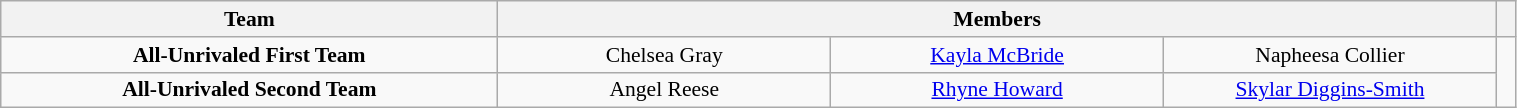<table class="wikitable" style="width:80%; text-align:center; font-size:90%">
<tr>
<th>Team</th>
<th colspan=3 align=center>Members</th>
<th width=1></th>
</tr>
<tr>
<td width=190><strong>All-Unrivaled First Team</strong></td>
<td width=125>Chelsea Gray</td>
<td width=125><a href='#'>Kayla McBride</a></td>
<td width=125>Napheesa Collier</td>
<td rowspan=2></td>
</tr>
<tr>
<td width=190><strong>All-Unrivaled Second Team</strong></td>
<td width=125>Angel Reese</td>
<td width=125><a href='#'>Rhyne Howard</a></td>
<td width=125><a href='#'>Skylar Diggins-Smith</a></td>
</tr>
</table>
